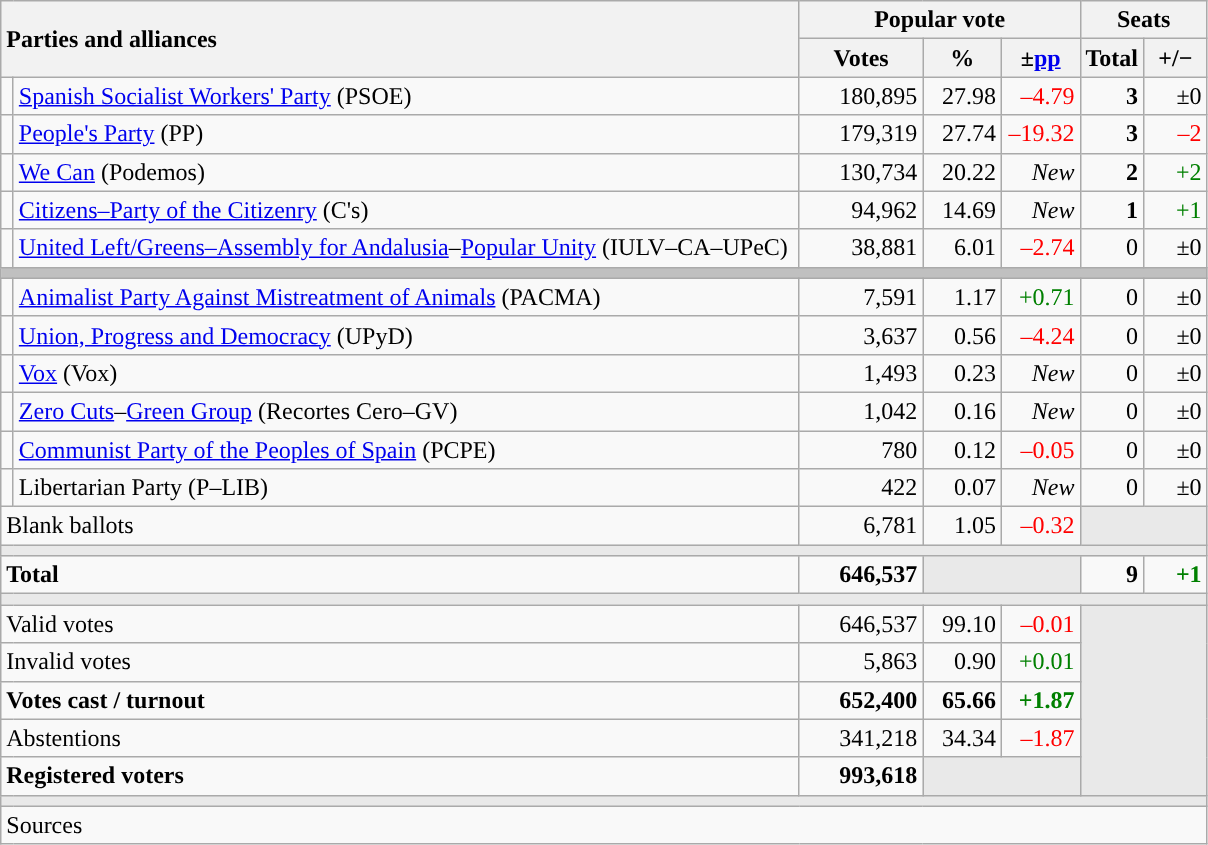<table class="wikitable" style="text-align:right;">
<tr>
<th style="text-align:left;" rowspan="2" colspan="2" width="525">Parties and alliances</th>
<th colspan="3">Popular vote</th>
<th colspan="2">Seats</th>
</tr>
<tr>
<th width="75">Votes</th>
<th width="45">%</th>
<th width="45">±<a href='#'>pp</a></th>
<th width="35">Total</th>
<th width="35">+/−</th>
</tr>
<tr>
<td width="1" style="color:inherit;background:"></td>
<td align="left"><a href='#'>Spanish Socialist Workers' Party</a> (PSOE)</td>
<td>180,895</td>
<td>27.98</td>
<td style="color:red;">–4.79</td>
<td><strong>3</strong></td>
<td>±0</td>
</tr>
<tr>
<td style="color:inherit;background:"></td>
<td align="left"><a href='#'>People's Party</a> (PP)</td>
<td>179,319</td>
<td>27.74</td>
<td style="color:red;">–19.32</td>
<td><strong>3</strong></td>
<td style="color:red;">–2</td>
</tr>
<tr>
<td style="color:inherit;background:"></td>
<td align="left"><a href='#'>We Can</a> (Podemos)</td>
<td>130,734</td>
<td>20.22</td>
<td><em>New</em></td>
<td><strong>2</strong></td>
<td style="color:green;">+2</td>
</tr>
<tr>
<td style="color:inherit;background:"></td>
<td align="left"><a href='#'>Citizens–Party of the Citizenry</a> (C's)</td>
<td>94,962</td>
<td>14.69</td>
<td><em>New</em></td>
<td><strong>1</strong></td>
<td style="color:green;">+1</td>
</tr>
<tr>
<td style="color:inherit;background:"></td>
<td align="left"><a href='#'>United Left/Greens–Assembly for Andalusia</a>–<a href='#'>Popular Unity</a> (IULV–CA–UPeC)</td>
<td>38,881</td>
<td>6.01</td>
<td style="color:red;">–2.74</td>
<td>0</td>
<td>±0</td>
</tr>
<tr>
<td colspan="7" bgcolor="#C0C0C0"></td>
</tr>
<tr>
<td style="color:inherit;background:"></td>
<td align="left"><a href='#'>Animalist Party Against Mistreatment of Animals</a> (PACMA)</td>
<td>7,591</td>
<td>1.17</td>
<td style="color:green;">+0.71</td>
<td>0</td>
<td>±0</td>
</tr>
<tr>
<td style="color:inherit;background:"></td>
<td align="left"><a href='#'>Union, Progress and Democracy</a> (UPyD)</td>
<td>3,637</td>
<td>0.56</td>
<td style="color:red;">–4.24</td>
<td>0</td>
<td>±0</td>
</tr>
<tr>
<td style="color:inherit;background:"></td>
<td align="left"><a href='#'>Vox</a> (Vox)</td>
<td>1,493</td>
<td>0.23</td>
<td><em>New</em></td>
<td>0</td>
<td>±0</td>
</tr>
<tr>
<td style="color:inherit;background:"></td>
<td align="left"><a href='#'>Zero Cuts</a>–<a href='#'>Green Group</a> (Recortes Cero–GV)</td>
<td>1,042</td>
<td>0.16</td>
<td><em>New</em></td>
<td>0</td>
<td>±0</td>
</tr>
<tr>
<td style="color:inherit;background:"></td>
<td align="left"><a href='#'>Communist Party of the Peoples of Spain</a> (PCPE)</td>
<td>780</td>
<td>0.12</td>
<td style="color:red;">–0.05</td>
<td>0</td>
<td>±0</td>
</tr>
<tr>
<td style="color:inherit;background:"></td>
<td align="left">Libertarian Party (P–LIB)</td>
<td>422</td>
<td>0.07</td>
<td><em>New</em></td>
<td>0</td>
<td>±0</td>
</tr>
<tr>
<td align="left" colspan="2">Blank ballots</td>
<td>6,781</td>
<td>1.05</td>
<td style="color:red;">–0.32</td>
<td bgcolor="#E9E9E9" colspan="2"></td>
</tr>
<tr>
<td colspan="7" bgcolor="#E9E9E9"></td>
</tr>
<tr style="font-weight:bold;">
<td align="left" colspan="2">Total</td>
<td>646,537</td>
<td bgcolor="#E9E9E9" colspan="2"></td>
<td>9</td>
<td style="color:green;">+1</td>
</tr>
<tr>
<td colspan="7" bgcolor="#E9E9E9"></td>
</tr>
<tr>
<td align="left" colspan="2">Valid votes</td>
<td>646,537</td>
<td>99.10</td>
<td style="color:red;">–0.01</td>
<td bgcolor="#E9E9E9" colspan="2" rowspan="5"></td>
</tr>
<tr>
<td align="left" colspan="2">Invalid votes</td>
<td>5,863</td>
<td>0.90</td>
<td style="color:green;">+0.01</td>
</tr>
<tr style="font-weight:bold;">
<td align="left" colspan="2">Votes cast / turnout</td>
<td>652,400</td>
<td>65.66</td>
<td style="color:green;">+1.87</td>
</tr>
<tr>
<td align="left" colspan="2">Abstentions</td>
<td>341,218</td>
<td>34.34</td>
<td style="color:red;">–1.87</td>
</tr>
<tr style="font-weight:bold;">
<td align="left" colspan="2">Registered voters</td>
<td>993,618</td>
<td bgcolor="#E9E9E9" colspan="2"></td>
</tr>
<tr>
<td colspan="7" bgcolor="#E9E9E9"></td>
</tr>
<tr>
<td align="left" colspan="7">Sources</td>
</tr>
</table>
